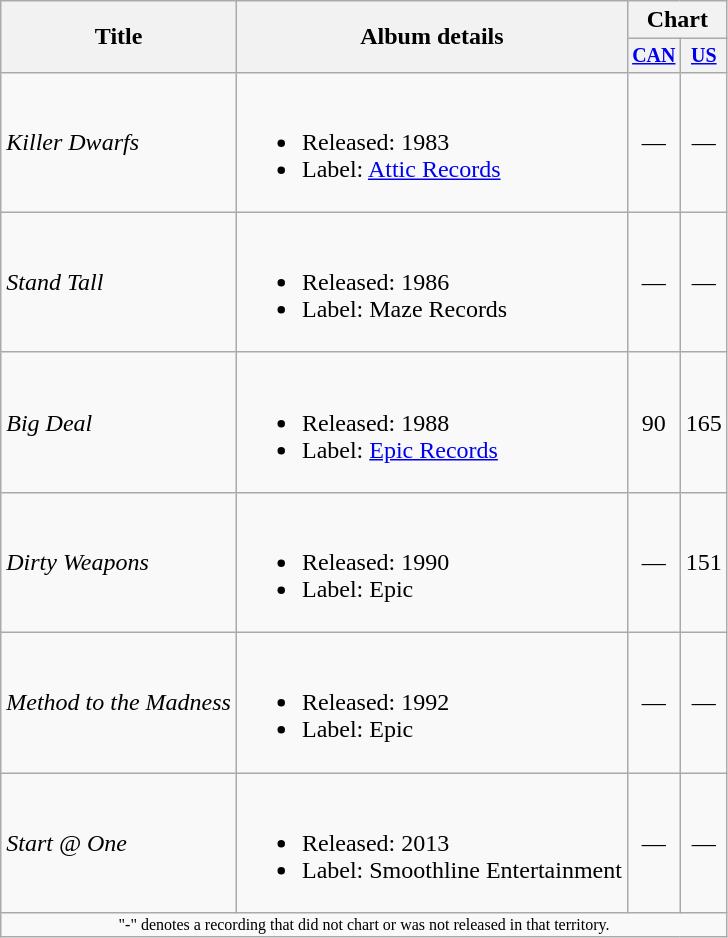<table Class = "wikitable">
<tr>
<th rowspan="2">Title</th>
<th rowspan="2">Album details</th>
<th colspan="2">Chart</th>
</tr>
<tr Style = "font-size: smaller;">
<th><a href='#'>CAN</a></th>
<th><a href='#'>US</a></th>
</tr>
<tr>
<td><em>Killer Dwarfs</em></td>
<td><br><ul><li>Released: 1983</li><li>Label: <a href='#'>Attic Records</a></li></ul></td>
<td style="text-align:center;">—</td>
<td style="text-align:center;">—</td>
</tr>
<tr>
<td><em>Stand Tall</em></td>
<td><br><ul><li>Released: 1986</li><li>Label: Maze Records</li></ul></td>
<td style="text-align:center;">—</td>
<td style="text-align:center;">—</td>
</tr>
<tr>
<td><em>Big Deal</em></td>
<td><br><ul><li>Released: 1988</li><li>Label: <a href='#'>Epic Records</a></li></ul></td>
<td style="text-align:center;">90</td>
<td style="text-align:center;">165</td>
</tr>
<tr>
<td><em>Dirty Weapons</em></td>
<td><br><ul><li>Released: 1990</li><li>Label: Epic</li></ul></td>
<td style="text-align:center;">—</td>
<td style="text-align:center;">151</td>
</tr>
<tr>
<td><em>Method to the Madness</em></td>
<td><br><ul><li>Released: 1992</li><li>Label: Epic</li></ul></td>
<td style="text-align:center;">—</td>
<td style="text-align:center;">—</td>
</tr>
<tr>
<td><em>Start @ One</em></td>
<td><br><ul><li>Released: 2013</li><li>Label: Smoothline Entertainment</li></ul></td>
<td style="text-align:center;">—</td>
<td style="text-align:center;">—</td>
</tr>
<tr>
<td colspan="16" style="text-align:center; font-size:8pt;">"-" denotes a recording that did not chart or was not released in that territory.</td>
</tr>
</table>
